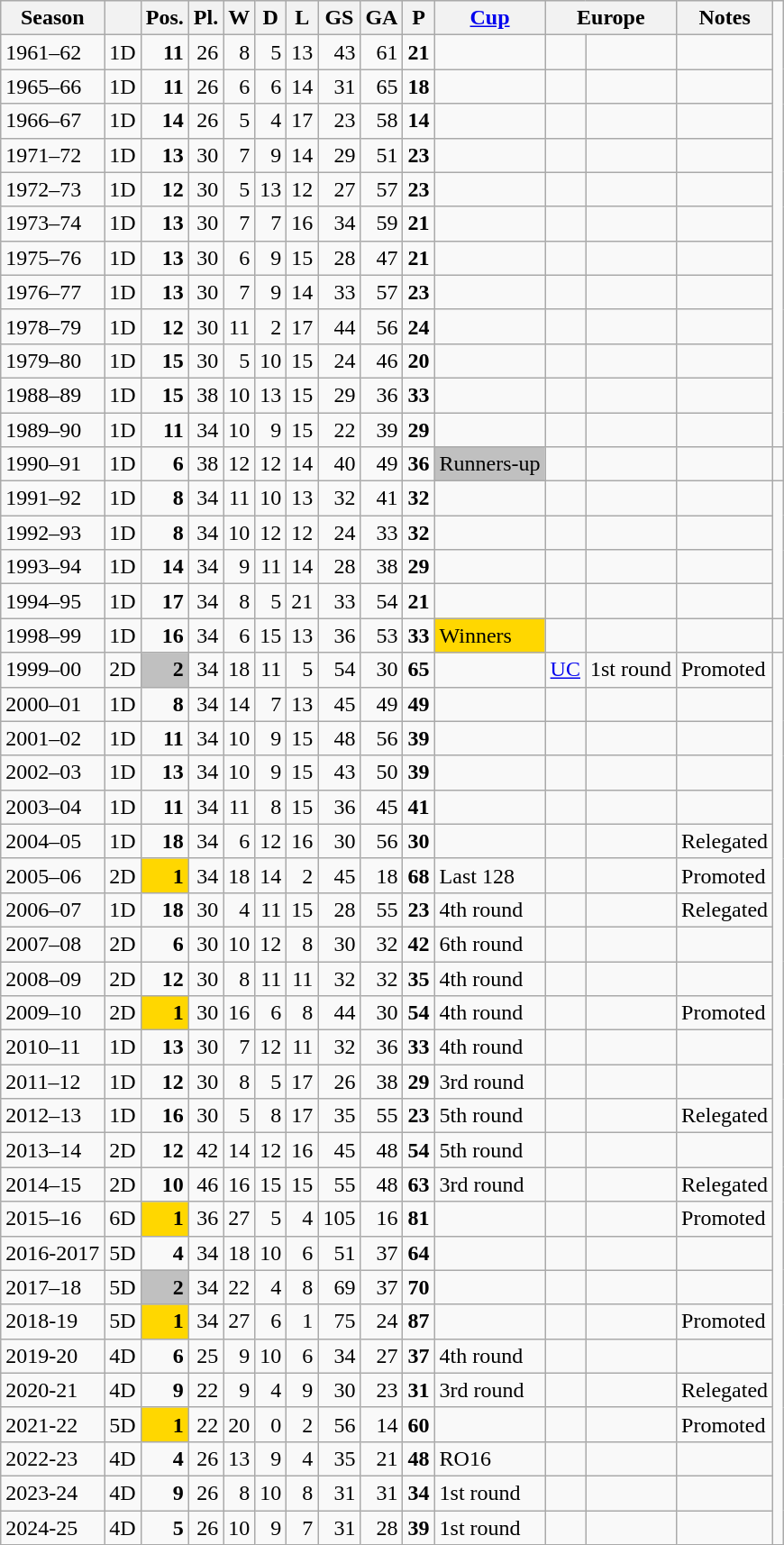<table class="wikitable">
<tr style="background:#efefef;">
<th>Season</th>
<th></th>
<th>Pos.</th>
<th>Pl.</th>
<th>W</th>
<th>D</th>
<th>L</th>
<th>GS</th>
<th>GA</th>
<th>P</th>
<th><a href='#'>Cup</a></th>
<th colspan=2>Europe</th>
<th>Notes</th>
</tr>
<tr>
<td>1961–62</td>
<td>1D</td>
<td align=right><strong>11</strong></td>
<td align=right>26</td>
<td align=right>8</td>
<td align=right>5</td>
<td align=right>13</td>
<td align=right>43</td>
<td align=right>61</td>
<td align=right><strong>21</strong></td>
<td></td>
<td></td>
<td></td>
<td></td>
</tr>
<tr>
<td>1965–66</td>
<td>1D</td>
<td align=right><strong>11</strong></td>
<td align=right>26</td>
<td align=right>6</td>
<td align=right>6</td>
<td align=right>14</td>
<td align=right>31</td>
<td align=right>65</td>
<td align=right><strong>18</strong></td>
<td></td>
<td></td>
<td></td>
<td></td>
</tr>
<tr>
<td>1966–67</td>
<td>1D</td>
<td align=right><strong>14</strong></td>
<td align=right>26</td>
<td align=right>5</td>
<td align=right>4</td>
<td align=right>17</td>
<td align=right>23</td>
<td align=right>58</td>
<td align=right><strong>14</strong></td>
<td></td>
<td></td>
<td></td>
<td></td>
</tr>
<tr>
<td>1971–72</td>
<td>1D</td>
<td align=right><strong>13</strong></td>
<td align=right>30</td>
<td align=right>7</td>
<td align=right>9</td>
<td align=right>14</td>
<td align=right>29</td>
<td align=right>51</td>
<td align=right><strong>23</strong></td>
<td></td>
<td></td>
<td></td>
<td></td>
</tr>
<tr>
<td>1972–73</td>
<td>1D</td>
<td align=right><strong>12</strong></td>
<td align=right>30</td>
<td align=right>5</td>
<td align=right>13</td>
<td align=right>12</td>
<td align=right>27</td>
<td align=right>57</td>
<td align=right><strong>23</strong></td>
<td></td>
<td></td>
<td></td>
<td></td>
</tr>
<tr>
<td>1973–74</td>
<td>1D</td>
<td align=right><strong>13</strong></td>
<td align=right>30</td>
<td align=right>7</td>
<td align=right>7</td>
<td align=right>16</td>
<td align=right>34</td>
<td align=right>59</td>
<td align=right><strong>21</strong></td>
<td></td>
<td></td>
<td></td>
<td></td>
</tr>
<tr>
<td>1975–76</td>
<td>1D</td>
<td align=right><strong>13</strong></td>
<td align=right>30</td>
<td align=right>6</td>
<td align=right>9</td>
<td align=right>15</td>
<td align=right>28</td>
<td align=right>47</td>
<td align=right><strong>21</strong></td>
<td></td>
<td></td>
<td></td>
<td></td>
</tr>
<tr>
<td>1976–77</td>
<td>1D</td>
<td align=right><strong>13</strong></td>
<td align=right>30</td>
<td align=right>7</td>
<td align=right>9</td>
<td align=right>14</td>
<td align=right>33</td>
<td align=right>57</td>
<td align=right><strong>23</strong></td>
<td></td>
<td></td>
<td></td>
<td></td>
</tr>
<tr>
<td>1978–79</td>
<td>1D</td>
<td align=right><strong>12</strong></td>
<td align=right>30</td>
<td align=right>11</td>
<td align=right>2</td>
<td align=right>17</td>
<td align=right>44</td>
<td align=right>56</td>
<td align=right><strong>24</strong></td>
<td></td>
<td></td>
<td></td>
<td></td>
</tr>
<tr>
<td>1979–80</td>
<td>1D</td>
<td align=right><strong>15</strong></td>
<td align=right>30</td>
<td align=right>5</td>
<td align=right>10</td>
<td align=right>15</td>
<td align=right>24</td>
<td align=right>46</td>
<td align=right><strong>20</strong></td>
<td></td>
<td></td>
<td></td>
<td></td>
</tr>
<tr>
<td>1988–89</td>
<td>1D</td>
<td align=right><strong>15</strong></td>
<td align=right>38</td>
<td align=right>10</td>
<td align=right>13</td>
<td align=right>15</td>
<td align=right>29</td>
<td align=right>36</td>
<td align=right><strong>33</strong></td>
<td></td>
<td></td>
<td></td>
<td></td>
</tr>
<tr>
<td>1989–90</td>
<td>1D</td>
<td align=right><strong>11</strong></td>
<td align=right>34</td>
<td align=right>10</td>
<td align=right>9</td>
<td align=right>15</td>
<td align=right>22</td>
<td align=right>39</td>
<td align=right><strong>29</strong></td>
<td></td>
<td></td>
<td></td>
<td></td>
</tr>
<tr>
<td>1990–91</td>
<td>1D</td>
<td align=right><strong>6</strong></td>
<td align=right>38</td>
<td align=right>12</td>
<td align=right>12</td>
<td align=right>14</td>
<td align=right>40</td>
<td align=right>49</td>
<td align=right><strong>36</strong></td>
<td style="background:silver;">Runners-up</td>
<td 2></td>
<td></td>
<td></td>
<td></td>
</tr>
<tr>
<td>1991–92</td>
<td>1D</td>
<td align=right><strong>8</strong></td>
<td align=right>34</td>
<td align=right>11</td>
<td align=right>10</td>
<td align=right>13</td>
<td align=right>32</td>
<td align=right>41</td>
<td align=right><strong>32</strong></td>
<td></td>
<td></td>
<td></td>
<td></td>
</tr>
<tr>
<td>1992–93</td>
<td>1D</td>
<td align=right><strong>8</strong></td>
<td align=right>34</td>
<td align=right>10</td>
<td align=right>12</td>
<td align=right>12</td>
<td align=right>24</td>
<td align=right>33</td>
<td align=right><strong>32</strong></td>
<td></td>
<td></td>
<td></td>
<td></td>
</tr>
<tr>
<td>1993–94</td>
<td>1D</td>
<td align=right><strong>14</strong></td>
<td align=right>34</td>
<td align=right>9</td>
<td align=right>11</td>
<td align=right>14</td>
<td align=right>28</td>
<td align=right>38</td>
<td align=right><strong>29</strong></td>
<td></td>
<td></td>
<td></td>
<td></td>
</tr>
<tr>
<td>1994–95</td>
<td>1D</td>
<td align=right><strong>17</strong></td>
<td align=right>34</td>
<td align=right>8</td>
<td align=right>5</td>
<td align=right>21</td>
<td align=right>33</td>
<td align=right>54</td>
<td align=right><strong>21</strong></td>
<td></td>
<td></td>
<td></td>
<td></td>
</tr>
<tr>
<td>1998–99</td>
<td>1D</td>
<td align=right><strong>16</strong></td>
<td align=right>34</td>
<td align=right>6</td>
<td align=right>15</td>
<td align=right>13</td>
<td align=right>36</td>
<td align=right>53</td>
<td align=right><strong>33</strong></td>
<td style="background:gold;">Winners</td>
<td></td>
<td></td>
<td></td>
<td></td>
</tr>
<tr>
<td>1999–00</td>
<td>2D</td>
<td style="text-align:right; background:silver;"><strong>2</strong></td>
<td align=right>34</td>
<td align=right>18</td>
<td align=right>11</td>
<td align=right>5</td>
<td align=right>54</td>
<td align=right>30</td>
<td align=right><strong>65</strong></td>
<td></td>
<td><a href='#'>UC</a></td>
<td>1st round</td>
<td>Promoted</td>
</tr>
<tr>
<td>2000–01</td>
<td>1D</td>
<td align=right><strong>8</strong></td>
<td align=right>34</td>
<td align=right>14</td>
<td align=right>7</td>
<td align=right>13</td>
<td align=right>45</td>
<td align=right>49</td>
<td align=right><strong>49</strong></td>
<td></td>
<td></td>
<td></td>
<td></td>
</tr>
<tr>
<td>2001–02</td>
<td>1D</td>
<td align=right><strong>11</strong></td>
<td align=right>34</td>
<td align=right>10</td>
<td align=right>9</td>
<td align=right>15</td>
<td align=right>48</td>
<td align=right>56</td>
<td align=right><strong>39</strong></td>
<td></td>
<td></td>
<td></td>
<td></td>
</tr>
<tr>
<td>2002–03</td>
<td>1D</td>
<td align=right><strong>13</strong></td>
<td align=right>34</td>
<td align=right>10</td>
<td align=right>9</td>
<td align=right>15</td>
<td align=right>43</td>
<td align=right>50</td>
<td align=right><strong>39</strong></td>
<td></td>
<td></td>
<td></td>
<td></td>
</tr>
<tr>
<td>2003–04</td>
<td>1D</td>
<td align=right><strong>11</strong></td>
<td align=right>34</td>
<td align=right>11</td>
<td align=right>8</td>
<td align=right>15</td>
<td align=right>36</td>
<td align=right>45</td>
<td align=right><strong>41</strong></td>
<td></td>
<td></td>
<td></td>
<td></td>
</tr>
<tr>
<td>2004–05</td>
<td>1D</td>
<td align=right><strong>18</strong></td>
<td align=right>34</td>
<td align=right>6</td>
<td align=right>12</td>
<td align=right>16</td>
<td align=right>30</td>
<td align=right>56</td>
<td align=right><strong>30</strong></td>
<td></td>
<td></td>
<td></td>
<td>Relegated</td>
</tr>
<tr>
<td>2005–06</td>
<td>2D</td>
<td style="text-align:right; background:gold;"><strong>1</strong></td>
<td align=right>34</td>
<td align=right>18</td>
<td align=right>14</td>
<td align=right>2</td>
<td align=right>45</td>
<td align=right>18</td>
<td align=right><strong>68</strong></td>
<td>Last 128</td>
<td></td>
<td></td>
<td>Promoted</td>
</tr>
<tr>
<td>2006–07</td>
<td>1D</td>
<td align=right><strong>18</strong></td>
<td align=right>30</td>
<td align=right>4</td>
<td align=right>11</td>
<td align=right>15</td>
<td align=right>28</td>
<td align=right>55</td>
<td align=right><strong>23</strong></td>
<td>4th round</td>
<td></td>
<td></td>
<td>Relegated</td>
</tr>
<tr>
<td>2007–08</td>
<td>2D</td>
<td align=right><strong>6</strong></td>
<td align=right>30</td>
<td align=right>10</td>
<td align=right>12</td>
<td align=right>8</td>
<td align=right>30</td>
<td align=right>32</td>
<td align=right><strong>42</strong></td>
<td>6th round</td>
<td></td>
<td></td>
<td></td>
</tr>
<tr>
<td>2008–09</td>
<td>2D</td>
<td align=right><strong>12</strong></td>
<td align=right>30</td>
<td align=right>8</td>
<td align=right>11</td>
<td align=right>11</td>
<td align=right>32</td>
<td align=right>32</td>
<td align=right><strong>35</strong></td>
<td>4th round</td>
<td></td>
<td></td>
<td></td>
</tr>
<tr>
<td>2009–10</td>
<td>2D</td>
<td style="text-align:right; background:gold;"><strong>1</strong></td>
<td align=right>30</td>
<td align=right>16</td>
<td align=right>6</td>
<td align=right>8</td>
<td align=right>44</td>
<td align=right>30</td>
<td align=right><strong>54</strong></td>
<td>4th round</td>
<td></td>
<td></td>
<td>Promoted</td>
</tr>
<tr>
<td>2010–11</td>
<td>1D</td>
<td align=right><strong>13</strong></td>
<td align=right>30</td>
<td align=right>7</td>
<td align=right>12</td>
<td align=right>11</td>
<td align=right>32</td>
<td align=right>36</td>
<td align=right><strong>33</strong></td>
<td>4th round</td>
<td></td>
<td></td>
<td></td>
</tr>
<tr>
<td>2011–12</td>
<td>1D</td>
<td align=right><strong>12</strong></td>
<td align=right>30</td>
<td align=right>8</td>
<td align=right>5</td>
<td align=right>17</td>
<td align=right>26</td>
<td align=right>38</td>
<td align=right><strong>29</strong></td>
<td>3rd round</td>
<td></td>
<td></td>
<td></td>
</tr>
<tr>
<td>2012–13</td>
<td>1D</td>
<td align=right><strong>16</strong></td>
<td align=right>30</td>
<td align=right>5</td>
<td align=right>8</td>
<td align=right>17</td>
<td align=right>35</td>
<td align=right>55</td>
<td align=right><strong>23</strong></td>
<td>5th round</td>
<td></td>
<td></td>
<td>Relegated</td>
</tr>
<tr>
<td>2013–14</td>
<td>2D</td>
<td align=right><strong>12</strong></td>
<td align=right>42</td>
<td align=right>14</td>
<td align=right>12</td>
<td align=right>16</td>
<td align=right>45</td>
<td align=right>48</td>
<td align=right><strong>54</strong></td>
<td>5th round</td>
<td></td>
<td></td>
<td></td>
</tr>
<tr>
<td>2014–15</td>
<td>2D</td>
<td align=right><strong>10</strong></td>
<td align=right>46</td>
<td align=right>16</td>
<td align=right>15</td>
<td align=right>15</td>
<td align=right>55</td>
<td align=right>48</td>
<td align=right><strong>63</strong></td>
<td>3rd round</td>
<td></td>
<td></td>
<td>Relegated</td>
</tr>
<tr>
<td>2015–16</td>
<td>6D</td>
<td style="text-align:right; background:gold;"><strong>1</strong></td>
<td align=right>36</td>
<td align=right>27</td>
<td align=right>5</td>
<td align=right>4</td>
<td align=right>105</td>
<td align=right>16</td>
<td align=right><strong>81</strong></td>
<td></td>
<td></td>
<td></td>
<td>Promoted</td>
</tr>
<tr>
<td>2016-2017</td>
<td>5D</td>
<td align=right><strong>4</strong></td>
<td align=right>34</td>
<td align=right>18</td>
<td align=right>10</td>
<td align=right>6</td>
<td align=right>51</td>
<td align=right>37</td>
<td align=right><strong>64</strong></td>
<td></td>
<td></td>
<td></td>
<td></td>
</tr>
<tr>
<td>2017–18</td>
<td>5D</td>
<td style="text-align:right; background:silver;"><strong>2</strong></td>
<td align=right>34</td>
<td align=right>22</td>
<td align=right>4</td>
<td align=right>8</td>
<td align=right>69</td>
<td align=right>37</td>
<td align=right><strong>70</strong></td>
<td></td>
<td></td>
<td></td>
<td></td>
</tr>
<tr>
<td>2018-19</td>
<td>5D</td>
<td style="text-align:right; background:gold;"><strong>1</strong></td>
<td align=right>34</td>
<td align=right>27</td>
<td align=right>6</td>
<td align=right>1</td>
<td align=right>75</td>
<td align=right>24</td>
<td align=right><strong>87</strong></td>
<td></td>
<td></td>
<td></td>
<td>Promoted</td>
</tr>
<tr>
<td>2019-20</td>
<td>4D</td>
<td align=right><strong>6</strong></td>
<td align=right>25</td>
<td align=right>9</td>
<td align=right>10</td>
<td align=right>6</td>
<td align=right>34</td>
<td align=right>27</td>
<td align=right><strong>37</strong></td>
<td>4th round</td>
<td></td>
<td></td>
<td></td>
</tr>
<tr>
<td>2020-21</td>
<td>4D</td>
<td align=right><strong>9</strong></td>
<td align=right>22</td>
<td align=right>9</td>
<td align=right>4</td>
<td align=right>9</td>
<td align=right>30</td>
<td align=right>23</td>
<td align=right><strong>31</strong></td>
<td>3rd round</td>
<td></td>
<td></td>
<td>Relegated</td>
</tr>
<tr>
<td>2021-22</td>
<td>5D</td>
<td style="text-align:right; background:gold;"><strong>1</strong></td>
<td align=right>22</td>
<td align=right>20</td>
<td align=right>0</td>
<td align=right>2</td>
<td align=right>56</td>
<td align=right>14</td>
<td align=right><strong>60</strong></td>
<td></td>
<td></td>
<td></td>
<td>Promoted</td>
</tr>
<tr>
<td>2022-23</td>
<td>4D</td>
<td align=right><strong>4</strong></td>
<td align=right>26</td>
<td align=right>13</td>
<td align=right>9</td>
<td align=right>4</td>
<td align=right>35</td>
<td align=right>21</td>
<td align=right><strong>48</strong></td>
<td>RO16</td>
<td></td>
<td></td>
<td></td>
</tr>
<tr>
<td>2023-24</td>
<td>4D</td>
<td align=right><strong>9</strong></td>
<td align=right>26</td>
<td align=right>8</td>
<td align=right>10</td>
<td align=right>8</td>
<td align=right>31</td>
<td align=right>31</td>
<td align=right><strong>34</strong></td>
<td>1st round</td>
<td></td>
<td></td>
<td></td>
</tr>
<tr>
<td>2024-25</td>
<td>4D</td>
<td align=right><strong>5</strong></td>
<td align=right>26</td>
<td align=right>10</td>
<td align=right>9</td>
<td align=right>7</td>
<td align=right>31</td>
<td align=right>28</td>
<td align=right><strong>39</strong></td>
<td>1st round</td>
<td></td>
<td></td>
<td></td>
</tr>
</table>
